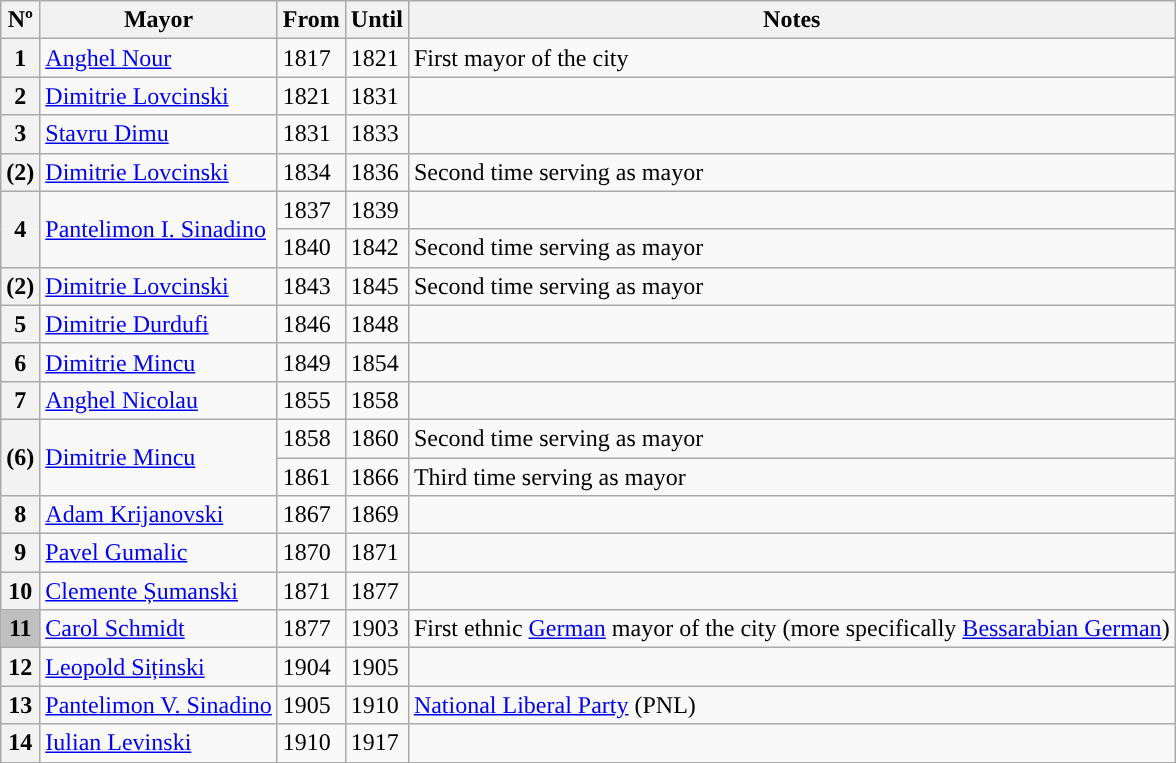<table class="wikitable">
<tr>
<th>Nº</th>
<th>Mayor</th>
<th>From</th>
<th>Until</th>
<th>Notes</th>
</tr>
<tr>
<th>1</th>
<td><a href='#'>Anghel Nour</a></td>
<td>1817</td>
<td>1821</td>
<td>First mayor of the city</td>
</tr>
<tr>
<th>2</th>
<td><a href='#'>Dimitrie Lovcinski</a></td>
<td>1821</td>
<td>1831</td>
<td></td>
</tr>
<tr>
<th>3</th>
<td><a href='#'>Stavru Dimu</a></td>
<td>1831</td>
<td>1833</td>
<td></td>
</tr>
<tr>
<th>(2)</th>
<td><a href='#'>Dimitrie Lovcinski</a></td>
<td>1834</td>
<td>1836</td>
<td>Second time serving as mayor</td>
</tr>
<tr>
<th rowspan=2>4</th>
<td rowspan=2><a href='#'>Pantelimon I. Sinadino</a></td>
<td>1837</td>
<td>1839</td>
<td></td>
</tr>
<tr>
<td>1840</td>
<td>1842</td>
<td>Second time serving as mayor</td>
</tr>
<tr>
<th>(2)</th>
<td><a href='#'>Dimitrie Lovcinski</a></td>
<td>1843</td>
<td>1845</td>
<td>Second time serving as mayor</td>
</tr>
<tr>
<th>5</th>
<td><a href='#'>Dimitrie Durdufi</a></td>
<td>1846</td>
<td>1848</td>
<td></td>
</tr>
<tr>
<th>6</th>
<td><a href='#'>Dimitrie Mincu</a></td>
<td>1849</td>
<td>1854</td>
<td></td>
</tr>
<tr>
<th>7</th>
<td><a href='#'>Anghel Nicolau</a></td>
<td>1855</td>
<td>1858</td>
<td></td>
</tr>
<tr>
<th rowspan=2>(6)</th>
<td rowspan=2><a href='#'>Dimitrie Mincu</a></td>
<td>1858</td>
<td>1860</td>
<td>Second time serving as mayor</td>
</tr>
<tr>
<td>1861</td>
<td>1866</td>
<td>Third time serving as mayor</td>
</tr>
<tr>
<th>8</th>
<td><a href='#'>Adam Krijanovski</a></td>
<td>1867</td>
<td>1869</td>
<td></td>
</tr>
<tr>
<th>9</th>
<td><a href='#'>Pavel Gumalic</a></td>
<td>1870</td>
<td>1871</td>
<td></td>
</tr>
<tr>
<th>10</th>
<td><a href='#'>Clemente Șumanski</a></td>
<td>1871</td>
<td>1877</td>
<td></td>
</tr>
<tr>
<th style="background:silver">11</th>
<td><a href='#'>Carol Schmidt</a></td>
<td>1877</td>
<td>1903</td>
<td>First ethnic <a href='#'>German</a> mayor of the city (more specifically <a href='#'>Bessarabian German</a>)</td>
</tr>
<tr>
<th>12</th>
<td><a href='#'>Leopold Siținski</a></td>
<td>1904</td>
<td>1905</td>
<td></td>
</tr>
<tr>
<th style="background:">13</th>
<td><a href='#'>Pantelimon V. Sinadino</a></td>
<td>1905</td>
<td>1910</td>
<td><a href='#'>National Liberal Party</a> (PNL)</td>
</tr>
<tr>
<th>14</th>
<td><a href='#'>Iulian Levinski</a></td>
<td>1910</td>
<td>1917</td>
<td></td>
</tr>
</table>
